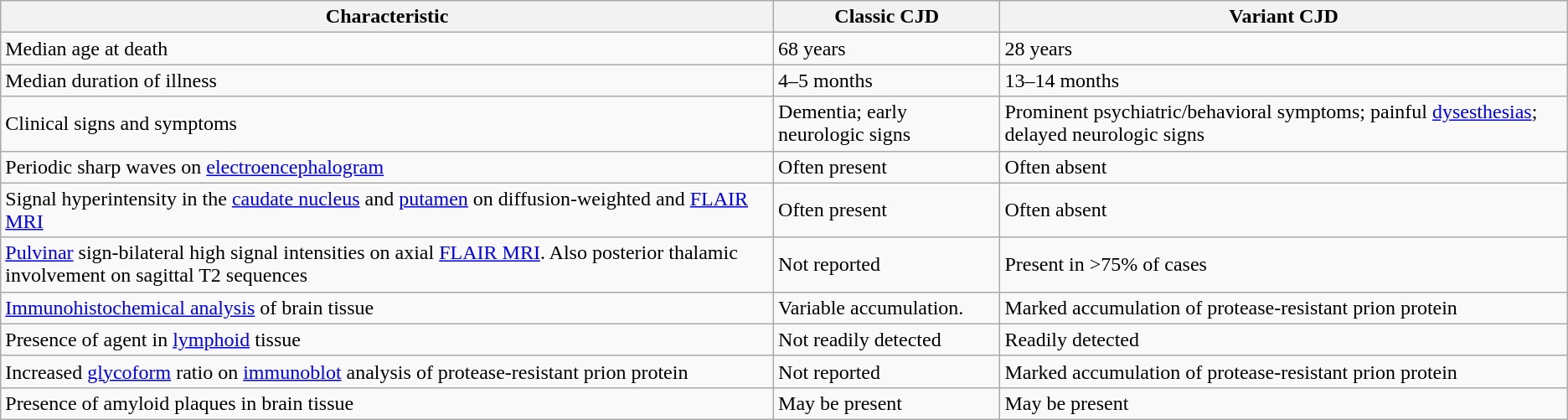<table class="wikitable">
<tr ---->
<th>Characteristic</th>
<th>Classic CJD</th>
<th>Variant CJD</th>
</tr>
<tr ---->
<td>Median age at death</td>
<td>68 years</td>
<td>28 years</td>
</tr>
<tr ---->
<td>Median duration of illness</td>
<td>4–5 months</td>
<td>13–14 months</td>
</tr>
<tr ---->
<td>Clinical signs and symptoms</td>
<td>Dementia; early neurologic signs</td>
<td>Prominent psychiatric/behavioral symptoms; painful <a href='#'>dysesthesias</a>; delayed neurologic signs</td>
</tr>
<tr ---->
<td>Periodic sharp waves on <a href='#'>electroencephalogram</a></td>
<td>Often present</td>
<td>Often absent</td>
</tr>
<tr ---->
<td>Signal hyperintensity in the <a href='#'>caudate nucleus</a> and <a href='#'>putamen</a> on diffusion-weighted and <a href='#'>FLAIR MRI</a></td>
<td>Often present</td>
<td>Often absent</td>
</tr>
<tr ---->
<td><a href='#'>Pulvinar</a> sign-bilateral high signal intensities on axial <a href='#'>FLAIR MRI</a>. Also posterior thalamic involvement on sagittal T2 sequences</td>
<td>Not reported</td>
<td>Present in >75% of cases</td>
</tr>
<tr ---->
<td><a href='#'>Immunohistochemical analysis</a> of brain tissue</td>
<td>Variable accumulation.</td>
<td>Marked accumulation of protease-resistant prion protein</td>
</tr>
<tr ---->
<td>Presence of agent in <a href='#'>lymphoid</a> tissue</td>
<td>Not readily detected</td>
<td>Readily detected</td>
</tr>
<tr ---->
<td>Increased <a href='#'>glycoform</a> ratio on <a href='#'>immunoblot</a> analysis of protease-resistant prion protein</td>
<td>Not reported</td>
<td>Marked accumulation of protease-resistant prion protein</td>
</tr>
<tr ---->
<td>Presence of amyloid plaques in brain tissue</td>
<td>May be present</td>
<td>May be present</td>
</tr>
</table>
